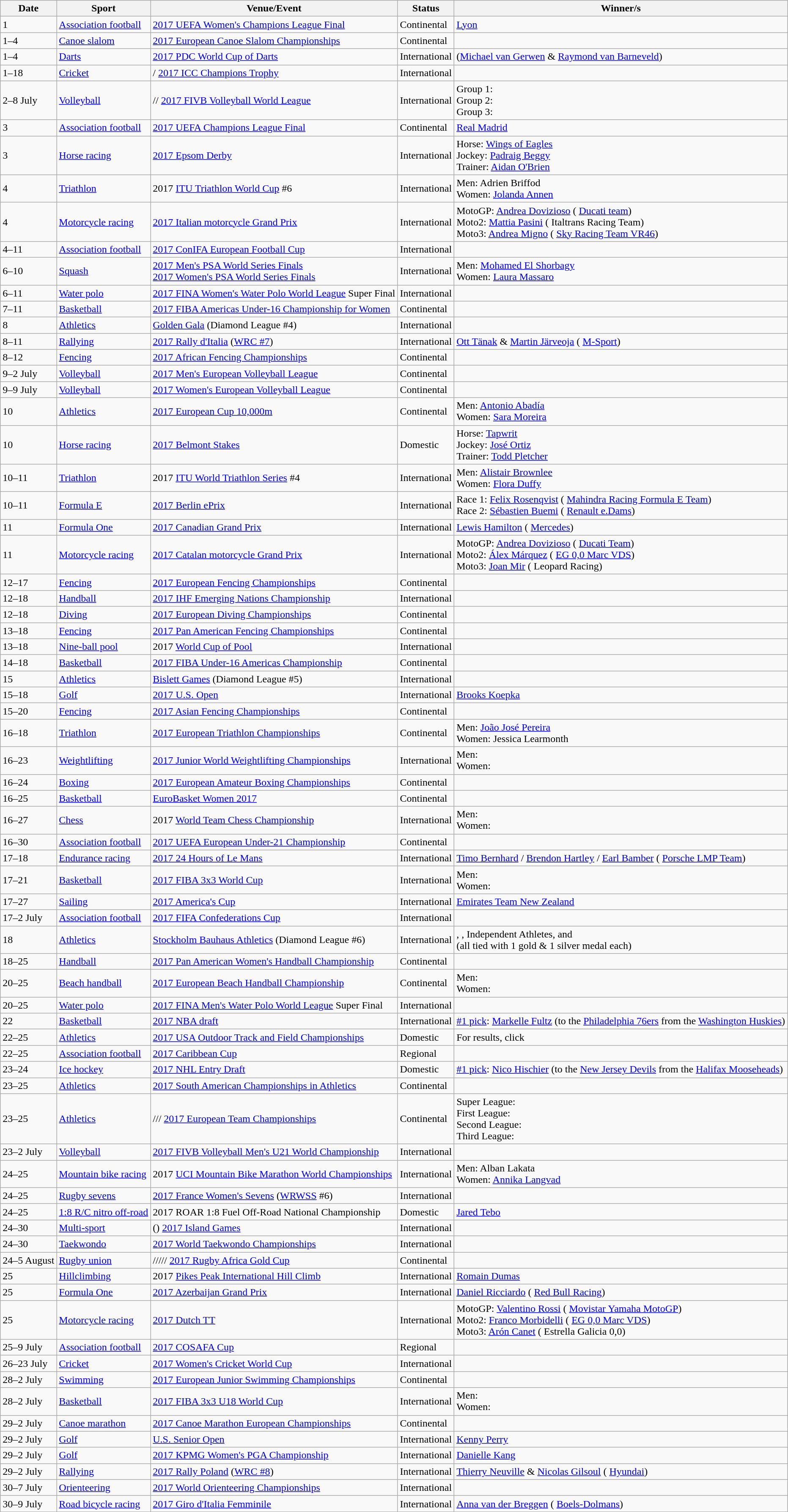<table class="wikitable sortable">
<tr>
<th>Date</th>
<th>Sport</th>
<th>Venue/Event</th>
<th>Status</th>
<th>Winner/s</th>
</tr>
<tr>
<td>1</td>
<td><a href='#'>Association football</a></td>
<td> <a href='#'>2017 UEFA Women's Champions League Final</a></td>
<td>Continental</td>
<td> <a href='#'>Lyon</a></td>
</tr>
<tr>
<td>1–4</td>
<td><a href='#'>Canoe slalom</a></td>
<td> <a href='#'>2017 European Canoe Slalom Championships</a></td>
<td>Continental</td>
<td></td>
</tr>
<tr>
<td>1–4</td>
<td><a href='#'>Darts</a></td>
<td> <a href='#'>2017 PDC World Cup of Darts</a></td>
<td>International</td>
<td> (<a href='#'>Michael van Gerwen</a> & <a href='#'>Raymond van Barneveld</a>)</td>
</tr>
<tr>
<td>1–18</td>
<td><a href='#'>Cricket</a></td>
<td>/ <a href='#'>2017 ICC Champions Trophy</a></td>
<td>International</td>
<td></td>
</tr>
<tr>
<td>2–8 July</td>
<td><a href='#'>Volleyball</a></td>
<td>// <a href='#'>2017 FIVB Volleyball World League</a></td>
<td>International</td>
<td>Group 1:  <br>Group 2:  <br>Group 3: </td>
</tr>
<tr>
<td>3</td>
<td><a href='#'>Association football</a></td>
<td> <a href='#'>2017 UEFA Champions League Final</a></td>
<td>Continental</td>
<td> <a href='#'>Real Madrid</a></td>
</tr>
<tr>
<td>3</td>
<td><a href='#'>Horse racing</a></td>
<td> <a href='#'>2017 Epsom Derby</a></td>
<td>International</td>
<td>Horse:  <a href='#'>Wings of Eagles</a><br>Jockey:  <a href='#'>Padraig Beggy</a><br>Trainer:  <a href='#'>Aidan O'Brien</a></td>
</tr>
<tr>
<td>4</td>
<td><a href='#'>Triathlon</a></td>
<td> 2017 <a href='#'>ITU Triathlon World Cup</a> #6</td>
<td>International</td>
<td>Men:  Adrien Briffod<br>Women:  <a href='#'>Jolanda Annen</a></td>
</tr>
<tr>
<td>4</td>
<td><a href='#'>Motorcycle racing</a></td>
<td> <a href='#'>2017 Italian motorcycle Grand Prix</a></td>
<td>International</td>
<td>MotoGP:  <a href='#'>Andrea Dovizioso</a> ( <a href='#'>Ducati team</a>)<br>Moto2:  <a href='#'>Mattia Pasini</a> ( Italtrans Racing Team) <br>Moto3:  <a href='#'>Andrea Migno</a> ( <a href='#'>Sky Racing Team VR46</a>)</td>
</tr>
<tr>
<td>4–11</td>
<td><a href='#'>Association football</a></td>
<td> <a href='#'>2017 ConIFA European Football Cup</a></td>
<td>International</td>
<td></td>
</tr>
<tr>
<td>6–10</td>
<td><a href='#'>Squash</a></td>
<td> <a href='#'>2017 Men's PSA World Series Finals</a><br> <a href='#'>2017 Women's PSA World Series Finals</a></td>
<td>International</td>
<td>Men:  <a href='#'>Mohamed El Shorbagy</a><br>Women:  <a href='#'>Laura Massaro</a></td>
</tr>
<tr>
<td>6–11</td>
<td><a href='#'>Water polo</a></td>
<td> <a href='#'>2017 FINA Women's Water Polo World League</a> Super Final</td>
<td>International</td>
<td></td>
</tr>
<tr>
<td>7–11</td>
<td><a href='#'>Basketball</a></td>
<td> <a href='#'>2017 FIBA Americas Under-16 Championship for Women</a></td>
<td>Continental</td>
<td></td>
</tr>
<tr>
<td>8</td>
<td><a href='#'>Athletics</a></td>
<td> <a href='#'>Golden Gala</a> (Diamond League #4)</td>
<td>International</td>
<td></td>
</tr>
<tr>
<td>8–11</td>
<td><a href='#'>Rallying</a></td>
<td> <a href='#'>2017 Rally d'Italia</a> (<a href='#'>WRC #7</a>)</td>
<td>International</td>
<td> <a href='#'>Ott Tänak</a> & <a href='#'>Martin Järveoja</a> ( <a href='#'>M-Sport</a>)</td>
</tr>
<tr>
<td>8–12</td>
<td><a href='#'>Fencing</a></td>
<td> <a href='#'>2017 African Fencing Championships</a></td>
<td>Continental</td>
<td></td>
</tr>
<tr>
<td>9–2 July</td>
<td><a href='#'>Volleyball</a></td>
<td> <a href='#'>2017 Men's European Volleyball League</a></td>
<td>Continental</td>
<td></td>
</tr>
<tr>
<td>9–9 July</td>
<td><a href='#'>Volleyball</a></td>
<td> <a href='#'>2017 Women's European Volleyball League</a></td>
<td>Continental</td>
<td></td>
</tr>
<tr>
<td>10</td>
<td><a href='#'>Athletics</a></td>
<td> <a href='#'>2017 European Cup 10,000m</a></td>
<td>Continental</td>
<td>Men:  <a href='#'>Antonio Abadía</a><br>Women:  <a href='#'>Sara Moreira</a></td>
</tr>
<tr>
<td>10</td>
<td><a href='#'>Horse racing</a></td>
<td> <a href='#'>2017 Belmont Stakes</a></td>
<td>Domestic</td>
<td>Horse:  <a href='#'>Tapwrit</a><br>Jockey:  <a href='#'>José Ortiz</a><br>Trainer:  <a href='#'>Todd Pletcher</a></td>
</tr>
<tr>
<td>10–11</td>
<td><a href='#'>Triathlon</a></td>
<td> 2017 <a href='#'>ITU World Triathlon Series</a> #4</td>
<td>International</td>
<td>Men:  <a href='#'>Alistair Brownlee</a><br>Women:  <a href='#'>Flora Duffy</a></td>
</tr>
<tr>
<td>10–11</td>
<td><a href='#'>Formula E</a></td>
<td> <a href='#'>2017 Berlin ePrix</a></td>
<td>International</td>
<td>Race 1:  <a href='#'>Felix Rosenqvist</a> ( <a href='#'>Mahindra Racing Formula E Team</a>)<br>Race 2:  <a href='#'>Sébastien Buemi</a> ( <a href='#'>Renault e.Dams</a>)</td>
</tr>
<tr>
<td>11</td>
<td><a href='#'>Formula One</a></td>
<td> <a href='#'>2017 Canadian Grand Prix</a></td>
<td>International</td>
<td> <a href='#'>Lewis Hamilton</a> ( <a href='#'>Mercedes</a>)</td>
</tr>
<tr>
<td>11</td>
<td><a href='#'>Motorcycle racing</a></td>
<td> <a href='#'>2017 Catalan motorcycle Grand Prix</a></td>
<td>International</td>
<td>MotoGP:  <a href='#'>Andrea Dovizioso</a> ( <a href='#'>Ducati Team</a>)<br>Moto2:  <a href='#'>Álex Márquez</a> ( <a href='#'>EG 0,0 Marc VDS</a>)<br>Moto3:  <a href='#'>Joan Mir</a> ( Leopard Racing)</td>
</tr>
<tr>
<td>12–17</td>
<td><a href='#'>Fencing</a></td>
<td> <a href='#'>2017 European Fencing Championships</a></td>
<td>Continental</td>
<td></td>
</tr>
<tr>
<td>12–18</td>
<td><a href='#'>Handball</a></td>
<td> <a href='#'>2017 IHF Emerging Nations Championship</a></td>
<td>International</td>
<td></td>
</tr>
<tr>
<td>12–18</td>
<td><a href='#'>Diving</a></td>
<td> <a href='#'>2017 European Diving Championships</a></td>
<td>Continental</td>
<td></td>
</tr>
<tr>
<td>13–18</td>
<td><a href='#'>Fencing</a></td>
<td> <a href='#'>2017 Pan American Fencing Championships</a></td>
<td>Continental</td>
<td></td>
</tr>
<tr>
<td>13–18</td>
<td><a href='#'>Nine-ball pool</a></td>
<td> 2017 <a href='#'>World Cup of Pool</a></td>
<td>International</td>
<td></td>
</tr>
<tr>
<td>14–18</td>
<td><a href='#'>Basketball</a></td>
<td> <a href='#'>2017 FIBA Under-16 Americas Championship</a></td>
<td>Continental</td>
<td></td>
</tr>
<tr>
<td>15</td>
<td><a href='#'>Athletics</a></td>
<td> <a href='#'>Bislett Games</a> (Diamond League #5)</td>
<td>International</td>
<td></td>
</tr>
<tr>
<td>15–18</td>
<td><a href='#'>Golf</a></td>
<td> <a href='#'>2017 U.S. Open</a></td>
<td>International</td>
<td> <a href='#'>Brooks Koepka</a></td>
</tr>
<tr>
<td>15–20</td>
<td><a href='#'>Fencing</a></td>
<td> <a href='#'>2017 Asian Fencing Championships</a></td>
<td>Continental</td>
<td></td>
</tr>
<tr>
<td>16–18</td>
<td><a href='#'>Triathlon</a></td>
<td> <a href='#'>2017 European Triathlon Championships</a></td>
<td>Continental</td>
<td>Men:  <a href='#'>João José Pereira</a><br>Women:  Jessica Learmonth</td>
</tr>
<tr>
<td>16–23</td>
<td><a href='#'>Weightlifting</a></td>
<td> <a href='#'>2017 Junior World Weightlifting Championships</a></td>
<td>International</td>
<td>Men: <br>Women: </td>
</tr>
<tr>
<td>16–24</td>
<td><a href='#'>Boxing</a></td>
<td> <a href='#'>2017 European Amateur Boxing Championships</a></td>
<td>Continental</td>
<td></td>
</tr>
<tr>
<td>16–25</td>
<td><a href='#'>Basketball</a></td>
<td> <a href='#'>EuroBasket Women 2017</a></td>
<td>Continental</td>
<td></td>
</tr>
<tr>
<td>16–27</td>
<td><a href='#'>Chess</a></td>
<td> 2017 <a href='#'>World Team Chess Championship</a></td>
<td>International</td>
<td>Men: <br>Women: </td>
</tr>
<tr>
<td>16–30</td>
<td><a href='#'>Association football</a></td>
<td> <a href='#'>2017 UEFA European Under-21 Championship</a></td>
<td>Continental</td>
<td></td>
</tr>
<tr>
<td>17–18</td>
<td><a href='#'>Endurance racing</a></td>
<td> <a href='#'>2017 24 Hours of Le Mans</a></td>
<td>International</td>
<td> <a href='#'>Timo Bernhard</a> /  <a href='#'>Brendon Hartley</a> /  <a href='#'>Earl Bamber</a> ( <a href='#'>Porsche LMP Team</a>)</td>
</tr>
<tr>
<td>17–21</td>
<td><a href='#'>Basketball</a></td>
<td> <a href='#'>2017 FIBA 3x3 World Cup</a></td>
<td>International</td>
<td>Men: <br>Women: </td>
</tr>
<tr>
<td>17–27</td>
<td><a href='#'>Sailing</a></td>
<td> <a href='#'>2017 America's Cup</a></td>
<td>International</td>
<td> <a href='#'>Emirates Team New Zealand</a></td>
</tr>
<tr>
<td>17–2 July</td>
<td><a href='#'>Association football</a></td>
<td> <a href='#'>2017 FIFA Confederations Cup</a></td>
<td>International</td>
<td></td>
</tr>
<tr>
<td>18</td>
<td><a href='#'>Athletics</a></td>
<td> <a href='#'>Stockholm Bauhaus Athletics</a> (Diamond League #6)</td>
<td>International</td>
<td>, , Independent Athletes, and <br>(all tied with 1 gold & 1 silver medal each)</td>
</tr>
<tr>
<td>18–25</td>
<td><a href='#'>Handball</a></td>
<td> <a href='#'>2017 Pan American Women's Handball Championship</a></td>
<td>Continental</td>
<td></td>
</tr>
<tr>
<td>20–25</td>
<td><a href='#'>Beach handball</a></td>
<td> <a href='#'>2017 European Beach Handball Championship</a></td>
<td>Continental</td>
<td>Men: <br>Women: </td>
</tr>
<tr>
<td>20–25</td>
<td><a href='#'>Water polo</a></td>
<td> <a href='#'>2017 FINA Men's Water Polo World League</a> Super Final</td>
<td>International</td>
<td></td>
</tr>
<tr>
<td>22</td>
<td><a href='#'>Basketball</a></td>
<td> <a href='#'>2017 NBA draft</a></td>
<td>International</td>
<td><a href='#'>#1 pick</a>:  <a href='#'>Markelle Fultz</a> (to the  <a href='#'>Philadelphia 76ers</a> from the  <a href='#'>Washington Huskies</a>)</td>
</tr>
<tr>
<td>22–25</td>
<td><a href='#'>Athletics</a></td>
<td> <a href='#'>2017 USA Outdoor Track and Field Championships</a></td>
<td>Domestic</td>
<td>For results, click </td>
</tr>
<tr>
<td>22–25</td>
<td><a href='#'>Association football</a></td>
<td> <a href='#'>2017 Caribbean Cup</a></td>
<td>Regional</td>
<td></td>
</tr>
<tr>
<td>23–24</td>
<td><a href='#'>Ice hockey</a></td>
<td> <a href='#'>2017 NHL Entry Draft</a></td>
<td>Domestic</td>
<td><a href='#'>#1 pick</a>:  <a href='#'>Nico Hischier</a> (to the  <a href='#'>New Jersey Devils</a> from the  <a href='#'>Halifax Mooseheads</a>)</td>
</tr>
<tr>
<td>23–25</td>
<td><a href='#'>Athletics</a></td>
<td> <a href='#'>2017 South American Championships in Athletics</a></td>
<td>Continental</td>
<td></td>
</tr>
<tr>
<td>23–25</td>
<td><a href='#'>Athletics</a></td>
<td>/// <a href='#'>2017 European Team Championships</a></td>
<td>Continental</td>
<td>Super League: <br>First League: <br>Second League: <br>Third League: </td>
</tr>
<tr>
<td>23–2 July</td>
<td><a href='#'>Volleyball</a></td>
<td> <a href='#'>2017 FIVB Volleyball Men's U21 World Championship</a></td>
<td>International</td>
<td></td>
</tr>
<tr>
<td>24–25</td>
<td><a href='#'>Mountain bike racing</a></td>
<td> 2017 <a href='#'>UCI Mountain Bike Marathon World Championships</a></td>
<td>International</td>
<td>Men:  Alban Lakata<br>Women:  <a href='#'>Annika Langvad</a></td>
</tr>
<tr>
<td>24–25</td>
<td><a href='#'>Rugby sevens</a></td>
<td> <a href='#'>2017 France Women's Sevens</a> (<a href='#'>WRWSS</a> #6)</td>
<td>International</td>
<td></td>
</tr>
<tr>
<td>24–25</td>
<td><a href='#'>1:8 R/C nitro off-road</a></td>
<td> 2017 ROAR 1:8 Fuel Off-Road National Championship</td>
<td>Domestic</td>
<td> <a href='#'>Jared Tebo</a></td>
</tr>
<tr>
<td>24–30</td>
<td><a href='#'>Multi-sport</a></td>
<td> () <a href='#'>2017 Island Games</a></td>
<td>International</td>
<td></td>
</tr>
<tr>
<td>24–30</td>
<td><a href='#'>Taekwondo</a></td>
<td> <a href='#'>2017 World Taekwondo Championships</a></td>
<td>International</td>
<td></td>
</tr>
<tr>
<td>24–5 August</td>
<td><a href='#'>Rugby union</a></td>
<td>///// <a href='#'>2017 Rugby Africa Gold Cup</a></td>
<td>Continental</td>
<td></td>
</tr>
<tr>
<td>25</td>
<td><a href='#'>Hillclimbing</a></td>
<td> 2017 <a href='#'>Pikes Peak International Hill Climb</a></td>
<td>International</td>
<td> <a href='#'>Romain Dumas</a></td>
</tr>
<tr>
<td>25</td>
<td><a href='#'>Formula One</a></td>
<td> <a href='#'>2017 Azerbaijan Grand Prix</a></td>
<td>International</td>
<td> <a href='#'>Daniel Ricciardo</a> ( <a href='#'>Red Bull Racing</a>)</td>
</tr>
<tr>
<td>25</td>
<td><a href='#'>Motorcycle racing</a></td>
<td> <a href='#'>2017 Dutch TT</a></td>
<td>International</td>
<td>MotoGP:  <a href='#'>Valentino Rossi</a> ( <a href='#'>Movistar Yamaha MotoGP</a>)<br>Moto2:  <a href='#'>Franco Morbidelli</a> ( <a href='#'>EG 0,0 Marc VDS</a>)<br>Moto3:  <a href='#'>Arón Canet</a> ( Estrella Galicia 0,0)</td>
</tr>
<tr>
<td>25–9 July</td>
<td><a href='#'>Association football</a></td>
<td> <a href='#'>2017 COSAFA Cup</a></td>
<td>Regional</td>
<td></td>
</tr>
<tr>
<td>26–23 July</td>
<td><a href='#'>Cricket</a></td>
<td> <a href='#'>2017 Women's Cricket World Cup</a></td>
<td>International</td>
<td></td>
</tr>
<tr>
<td>28–2 July</td>
<td><a href='#'>Swimming</a></td>
<td> <a href='#'>2017 European Junior Swimming Championships</a></td>
<td>Continental</td>
<td></td>
</tr>
<tr>
<td>28–2 July</td>
<td><a href='#'>Basketball</a></td>
<td> <a href='#'>2017 FIBA 3x3 U18 World Cup</a></td>
<td>International</td>
<td>Men: <br>Women: </td>
</tr>
<tr>
<td>29–2 July</td>
<td><a href='#'>Canoe marathon</a></td>
<td> <a href='#'>2017 Canoe Marathon European Championships</a></td>
<td>Continental</td>
<td></td>
</tr>
<tr>
<td>29–2 July</td>
<td><a href='#'>Golf</a></td>
<td> <a href='#'>U.S. Senior Open</a></td>
<td>International</td>
<td> <a href='#'>Kenny Perry</a></td>
</tr>
<tr>
<td>29–2 July</td>
<td><a href='#'>Golf</a></td>
<td> <a href='#'>2017 KPMG Women's PGA Championship</a></td>
<td>International</td>
<td> <a href='#'>Danielle Kang</a></td>
</tr>
<tr>
<td>29–2 July</td>
<td><a href='#'>Rallying</a></td>
<td> <a href='#'>2017 Rally Poland</a> (<a href='#'>WRC #8</a>)</td>
<td>International</td>
<td> <a href='#'>Thierry Neuville</a> & <a href='#'>Nicolas Gilsoul</a> ( <a href='#'>Hyundai</a>)</td>
</tr>
<tr>
<td>30–7 July</td>
<td><a href='#'>Orienteering</a></td>
<td> <a href='#'>2017 World Orienteering Championships</a></td>
<td>International</td>
<td></td>
</tr>
<tr>
<td>30–9 July</td>
<td><a href='#'>Road bicycle racing</a></td>
<td> <a href='#'>2017 Giro d'Italia Femminile</a></td>
<td>International</td>
<td> <a href='#'>Anna van der Breggen</a> ( <a href='#'>Boels-Dolmans</a>)</td>
</tr>
</table>
